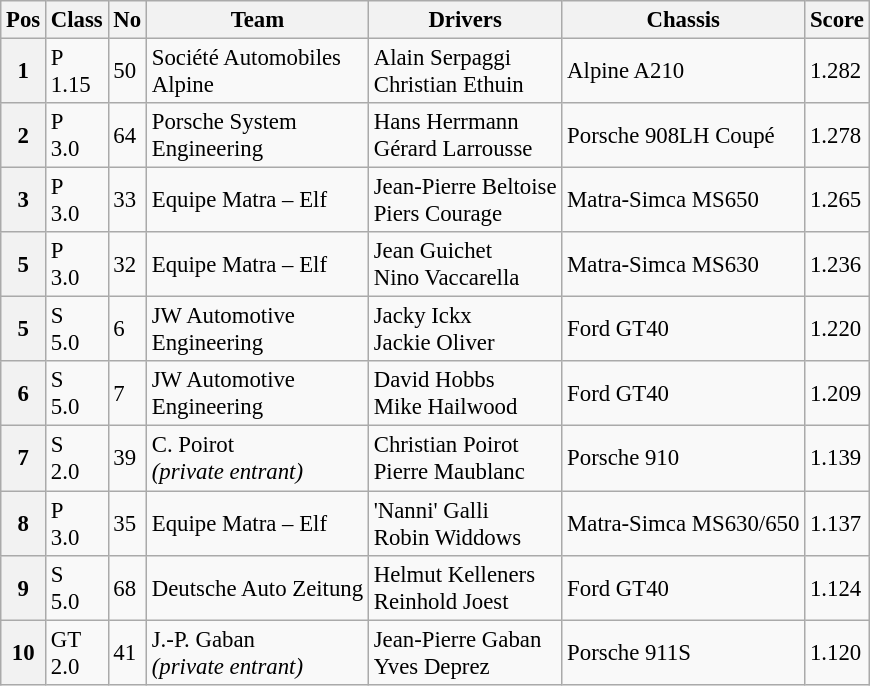<table class="wikitable" style="font-size: 95%;">
<tr>
<th>Pos</th>
<th>Class</th>
<th>No</th>
<th>Team</th>
<th>Drivers</th>
<th>Chassis</th>
<th>Score</th>
</tr>
<tr>
<th>1</th>
<td>P<br>1.15</td>
<td>50</td>
<td> Société Automobiles<br>Alpine</td>
<td> Alain Serpaggi<br> Christian Ethuin</td>
<td>Alpine A210</td>
<td>1.282</td>
</tr>
<tr>
<th>2</th>
<td>P<br>3.0</td>
<td>64</td>
<td> Porsche System<br> Engineering</td>
<td> Hans Herrmann<br> Gérard Larrousse</td>
<td>Porsche 908LH Coupé</td>
<td>1.278</td>
</tr>
<tr>
<th>3</th>
<td>P<br>3.0</td>
<td>33</td>
<td> Equipe Matra – Elf</td>
<td> Jean-Pierre Beltoise<br> Piers Courage</td>
<td>Matra-Simca MS650</td>
<td>1.265</td>
</tr>
<tr>
<th>5</th>
<td>P<br>3.0</td>
<td>32</td>
<td> Equipe Matra – Elf</td>
<td> Jean Guichet<br> Nino Vaccarella</td>
<td>Matra-Simca MS630</td>
<td>1.236</td>
</tr>
<tr>
<th>5</th>
<td>S<br>5.0</td>
<td>6</td>
<td> JW Automotive<br> Engineering</td>
<td> Jacky Ickx<br> Jackie Oliver</td>
<td>Ford GT40</td>
<td>1.220</td>
</tr>
<tr>
<th>6</th>
<td>S<br>5.0</td>
<td>7</td>
<td> JW Automotive<br> Engineering</td>
<td> David Hobbs<br> Mike Hailwood</td>
<td>Ford GT40</td>
<td>1.209</td>
</tr>
<tr>
<th>7</th>
<td>S<br>2.0</td>
<td>39</td>
<td> C. Poirot<br><em>(private entrant)</em></td>
<td> Christian Poirot<br> Pierre Maublanc</td>
<td>Porsche 910</td>
<td>1.139</td>
</tr>
<tr>
<th>8</th>
<td>P<br>3.0</td>
<td>35</td>
<td> Equipe Matra – Elf</td>
<td> 'Nanni' Galli<br> Robin Widdows</td>
<td>Matra-Simca MS630/650</td>
<td>1.137</td>
</tr>
<tr>
<th>9</th>
<td>S<br>5.0</td>
<td>68</td>
<td> Deutsche Auto Zeitung</td>
<td> Helmut Kelleners<br> Reinhold Joest</td>
<td>Ford GT40</td>
<td>1.124</td>
</tr>
<tr>
<th>10</th>
<td>GT<br>2.0</td>
<td>41</td>
<td> J.-P. Gaban<br><em>(private entrant)</em></td>
<td> Jean-Pierre Gaban<br> Yves Deprez</td>
<td>Porsche 911S</td>
<td>1.120</td>
</tr>
</table>
